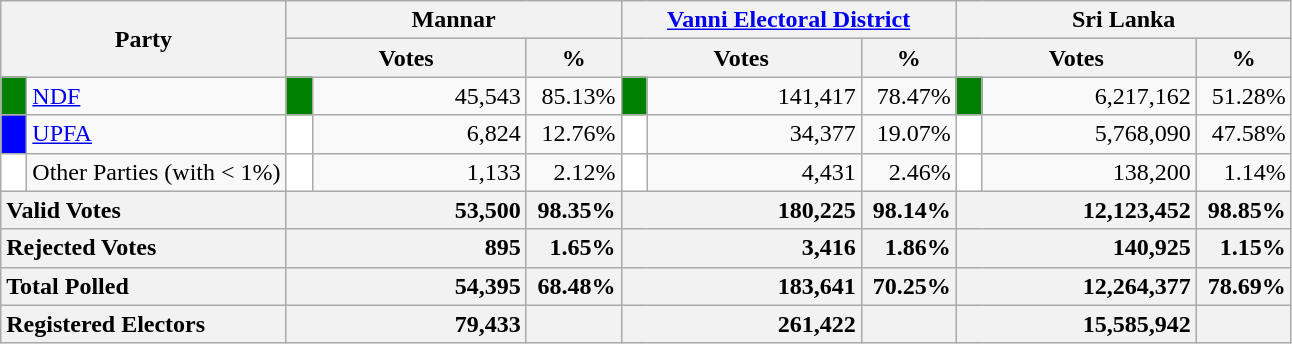<table class="wikitable">
<tr>
<th colspan="2" width="144px"rowspan="2">Party</th>
<th colspan="3" width="216px">Mannar</th>
<th colspan="3" width="216px"><a href='#'>Vanni Electoral District</a></th>
<th colspan="3" width="216px">Sri Lanka</th>
</tr>
<tr>
<th colspan="2" width="144px">Votes</th>
<th>%</th>
<th colspan="2" width="144px">Votes</th>
<th>%</th>
<th colspan="2" width="144px">Votes</th>
<th>%</th>
</tr>
<tr>
<td style="background-color:green;" width="10px"></td>
<td style="text-align:left;"><a href='#'>NDF</a></td>
<td style="background-color:green;" width="10px"></td>
<td style="text-align:right;">45,543</td>
<td style="text-align:right;">85.13%</td>
<td style="background-color:green;" width="10px"></td>
<td style="text-align:right;">141,417</td>
<td style="text-align:right;">78.47%</td>
<td style="background-color:green;" width="10px"></td>
<td style="text-align:right;">6,217,162</td>
<td style="text-align:right;">51.28%</td>
</tr>
<tr>
<td style="background-color:blue;" width="10px"></td>
<td style="text-align:left;"><a href='#'>UPFA</a></td>
<td style="background-color:white;" width="10px"></td>
<td style="text-align:right;">6,824</td>
<td style="text-align:right;">12.76%</td>
<td style="background-color:white;" width="10px"></td>
<td style="text-align:right;">34,377</td>
<td style="text-align:right;">19.07%</td>
<td style="background-color:white;" width="10px"></td>
<td style="text-align:right;">5,768,090</td>
<td style="text-align:right;">47.58%</td>
</tr>
<tr>
<td style="background-color:white;" width="10px"></td>
<td style="text-align:left;">Other Parties (with < 1%)</td>
<td style="background-color:white;" width="10px"></td>
<td style="text-align:right;">1,133</td>
<td style="text-align:right;">2.12%</td>
<td style="background-color:white;" width="10px"></td>
<td style="text-align:right;">4,431</td>
<td style="text-align:right;">2.46%</td>
<td style="background-color:white;" width="10px"></td>
<td style="text-align:right;">138,200</td>
<td style="text-align:right;">1.14%</td>
</tr>
<tr>
<th colspan="2" width="144px"style="text-align:left;">Valid Votes</th>
<th style="text-align:right;"colspan="2" width="144px">53,500</th>
<th style="text-align:right;">98.35%</th>
<th style="text-align:right;"colspan="2" width="144px">180,225</th>
<th style="text-align:right;">98.14%</th>
<th style="text-align:right;"colspan="2" width="144px">12,123,452</th>
<th style="text-align:right;">98.85%</th>
</tr>
<tr>
<th colspan="2" width="144px"style="text-align:left;">Rejected Votes</th>
<th style="text-align:right;"colspan="2" width="144px">895</th>
<th style="text-align:right;">1.65%</th>
<th style="text-align:right;"colspan="2" width="144px">3,416</th>
<th style="text-align:right;">1.86%</th>
<th style="text-align:right;"colspan="2" width="144px">140,925</th>
<th style="text-align:right;">1.15%</th>
</tr>
<tr>
<th colspan="2" width="144px"style="text-align:left;">Total Polled</th>
<th style="text-align:right;"colspan="2" width="144px">54,395</th>
<th style="text-align:right;">68.48%</th>
<th style="text-align:right;"colspan="2" width="144px">183,641</th>
<th style="text-align:right;">70.25%</th>
<th style="text-align:right;"colspan="2" width="144px">12,264,377</th>
<th style="text-align:right;">78.69%</th>
</tr>
<tr>
<th colspan="2" width="144px"style="text-align:left;">Registered Electors</th>
<th style="text-align:right;"colspan="2" width="144px">79,433</th>
<th></th>
<th style="text-align:right;"colspan="2" width="144px">261,422</th>
<th></th>
<th style="text-align:right;"colspan="2" width="144px">15,585,942</th>
<th></th>
</tr>
</table>
